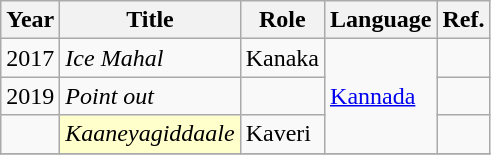<table class="wikitable sortable">
<tr>
<th>Year</th>
<th>Title</th>
<th>Role</th>
<th>Language</th>
<th>Ref.</th>
</tr>
<tr>
<td>2017</td>
<td><em>Ice Mahal</em></td>
<td>Kanaka</td>
<td rowspan="3"><a href='#'>Kannada</a></td>
<td></td>
</tr>
<tr>
<td>2019</td>
<td><em>Point out</em></td>
<td></td>
<td></td>
</tr>
<tr>
<td></td>
<td style="background:#FFFFCC;"><em>Kaaneyagiddaale</em> </td>
<td>Kaveri</td>
<td></td>
</tr>
<tr>
</tr>
</table>
